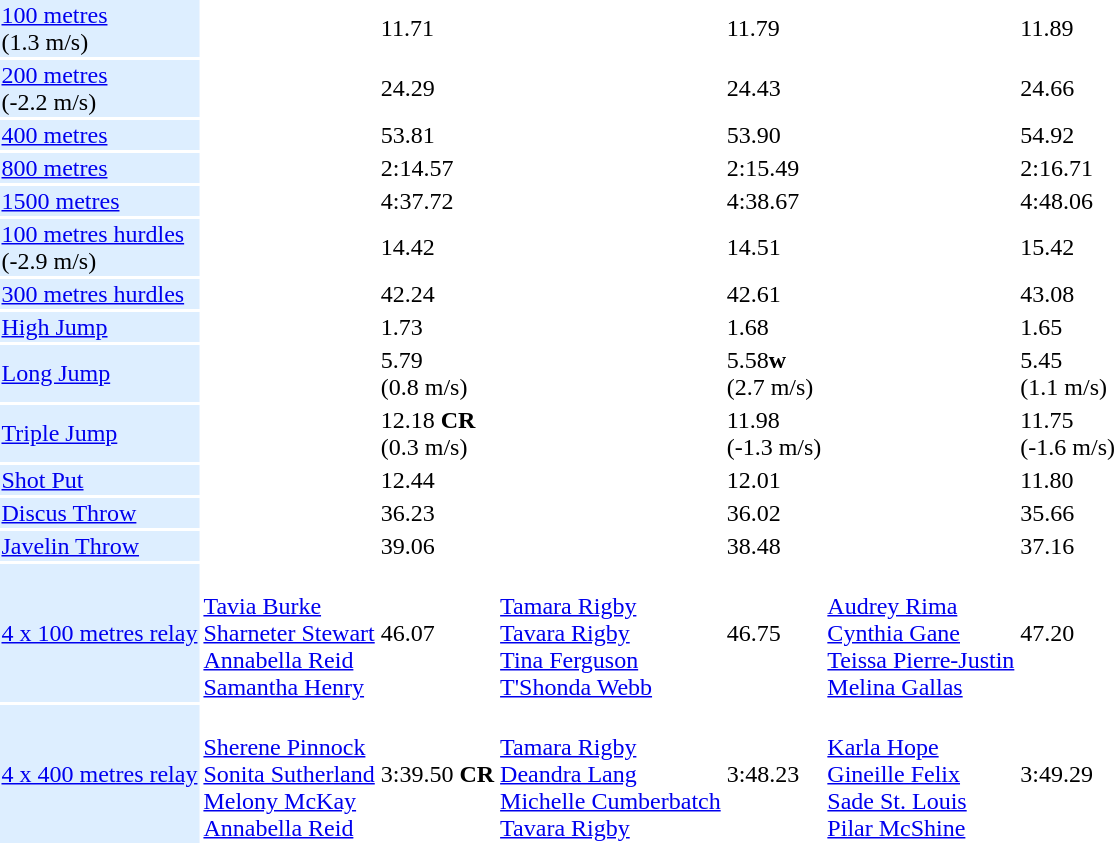<table>
<tr>
<td bgcolor = DDEEFF><a href='#'>100 metres</a> <br> (1.3 m/s)</td>
<td></td>
<td>11.71</td>
<td></td>
<td>11.79</td>
<td></td>
<td>11.89</td>
</tr>
<tr>
<td bgcolor = DDEEFF><a href='#'>200 metres</a> <br> (-2.2 m/s)</td>
<td></td>
<td>24.29</td>
<td></td>
<td>24.43</td>
<td></td>
<td>24.66</td>
</tr>
<tr>
<td bgcolor = DDEEFF><a href='#'>400 metres</a></td>
<td></td>
<td>53.81</td>
<td></td>
<td>53.90</td>
<td></td>
<td>54.92</td>
</tr>
<tr>
<td bgcolor = DDEEFF><a href='#'>800 metres</a></td>
<td></td>
<td>2:14.57</td>
<td></td>
<td>2:15.49</td>
<td></td>
<td>2:16.71</td>
</tr>
<tr>
<td bgcolor = DDEEFF><a href='#'>1500 metres</a></td>
<td></td>
<td>4:37.72</td>
<td></td>
<td>4:38.67</td>
<td></td>
<td>4:48.06</td>
</tr>
<tr>
<td bgcolor = DDEEFF><a href='#'>100 metres hurdles</a> <br> (-2.9 m/s)</td>
<td></td>
<td>14.42</td>
<td></td>
<td>14.51</td>
<td></td>
<td>15.42</td>
</tr>
<tr>
<td bgcolor = DDEEFF><a href='#'>300 metres hurdles</a></td>
<td></td>
<td>42.24</td>
<td></td>
<td>42.61</td>
<td></td>
<td>43.08</td>
</tr>
<tr>
<td bgcolor = DDEEFF><a href='#'>High Jump</a></td>
<td></td>
<td>1.73</td>
<td></td>
<td>1.68</td>
<td></td>
<td>1.65</td>
</tr>
<tr>
<td bgcolor = DDEEFF><a href='#'>Long Jump</a></td>
<td></td>
<td>5.79 <br> (0.8 m/s)</td>
<td></td>
<td>5.58<strong>w</strong> <br> (2.7 m/s)</td>
<td></td>
<td>5.45 <br> (1.1 m/s)</td>
</tr>
<tr>
<td bgcolor = DDEEFF><a href='#'>Triple Jump</a></td>
<td></td>
<td>12.18 <strong>CR</strong> <br> (0.3 m/s)</td>
<td></td>
<td>11.98 <br> (-1.3 m/s)</td>
<td></td>
<td>11.75 <br> (-1.6 m/s)</td>
</tr>
<tr>
<td bgcolor = DDEEFF><a href='#'>Shot Put</a></td>
<td></td>
<td>12.44</td>
<td></td>
<td>12.01</td>
<td></td>
<td>11.80</td>
</tr>
<tr>
<td bgcolor = DDEEFF><a href='#'>Discus Throw</a></td>
<td></td>
<td>36.23</td>
<td></td>
<td>36.02</td>
<td></td>
<td>35.66</td>
</tr>
<tr>
<td bgcolor = DDEEFF><a href='#'>Javelin Throw</a></td>
<td></td>
<td>39.06</td>
<td></td>
<td>38.48</td>
<td></td>
<td>37.16</td>
</tr>
<tr>
<td bgcolor = DDEEFF><a href='#'>4 x 100 metres relay</a></td>
<td> <br> <a href='#'>Tavia Burke</a> <br> <a href='#'>Sharneter Stewart</a> <br> <a href='#'>Annabella Reid</a> <br> <a href='#'>Samantha Henry</a></td>
<td>46.07</td>
<td> <br> <a href='#'>Tamara Rigby</a> <br> <a href='#'>Tavara Rigby</a> <br> <a href='#'>Tina Ferguson</a> <br> <a href='#'>T'Shonda Webb</a></td>
<td>46.75</td>
<td> <br> <a href='#'>Audrey Rima</a> <br> <a href='#'>Cynthia Gane</a> <br> <a href='#'>Teissa Pierre-Justin</a> <br> <a href='#'>Melina Gallas</a></td>
<td>47.20</td>
</tr>
<tr>
<td bgcolor = DDEEFF><a href='#'>4 x 400 metres relay</a></td>
<td> <br> <a href='#'>Sherene Pinnock</a> <br> <a href='#'>Sonita Sutherland</a> <br> <a href='#'>Melony McKay</a> <br> <a href='#'>Annabella Reid</a></td>
<td>3:39.50 <strong>CR</strong></td>
<td> <br> <a href='#'>Tamara Rigby</a> <br> <a href='#'>Deandra Lang</a> <br> <a href='#'>Michelle Cumberbatch</a> <br> <a href='#'>Tavara Rigby</a></td>
<td>3:48.23</td>
<td>  <br> <a href='#'>Karla Hope</a> <br> <a href='#'>Gineille Felix</a> <br> <a href='#'>Sade St. Louis</a> <br> <a href='#'>Pilar McShine</a></td>
<td>3:49.29</td>
</tr>
</table>
